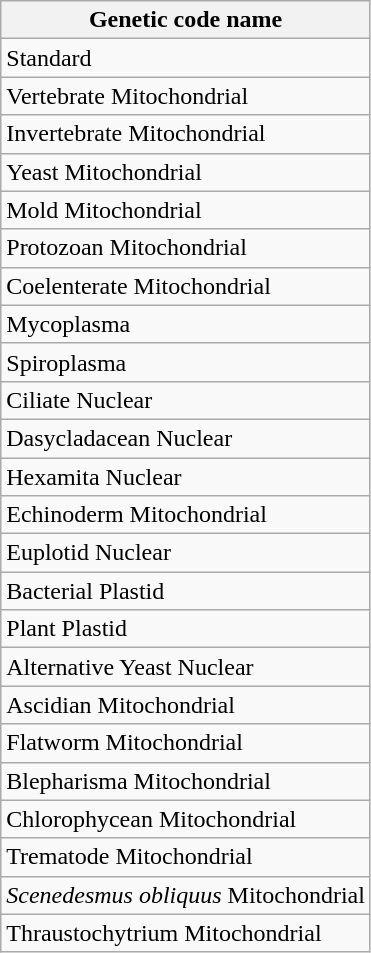<table class="wikitable mw-collapsible">
<tr>
<th>Genetic code name</th>
</tr>
<tr>
<td>Standard</td>
</tr>
<tr>
<td>Vertebrate Mitochondrial</td>
</tr>
<tr>
<td>Invertebrate Mitochondrial</td>
</tr>
<tr>
<td>Yeast Mitochondrial</td>
</tr>
<tr>
<td>Mold Mitochondrial</td>
</tr>
<tr>
<td>Protozoan Mitochondrial</td>
</tr>
<tr>
<td>Coelenterate Mitochondrial</td>
</tr>
<tr>
<td>Mycoplasma</td>
</tr>
<tr>
<td>Spiroplasma</td>
</tr>
<tr>
<td>Ciliate Nuclear</td>
</tr>
<tr>
<td>Dasycladacean Nuclear</td>
</tr>
<tr>
<td>Hexamita Nuclear</td>
</tr>
<tr>
<td>Echinoderm Mitochondrial</td>
</tr>
<tr>
<td>Euplotid Nuclear</td>
</tr>
<tr>
<td>Bacterial Plastid</td>
</tr>
<tr>
<td>Plant Plastid</td>
</tr>
<tr>
<td>Alternative Yeast Nuclear</td>
</tr>
<tr>
<td>Ascidian Mitochondrial</td>
</tr>
<tr>
<td>Flatworm Mitochondrial</td>
</tr>
<tr>
<td>Blepharisma Mitochondrial</td>
</tr>
<tr>
<td>Chlorophycean Mitochondrial</td>
</tr>
<tr>
<td>Trematode Mitochondrial</td>
</tr>
<tr>
<td><em>Scenedesmus obliquus</em> Mitochondrial</td>
</tr>
<tr>
<td>Thraustochytrium Mitochondrial</td>
</tr>
</table>
